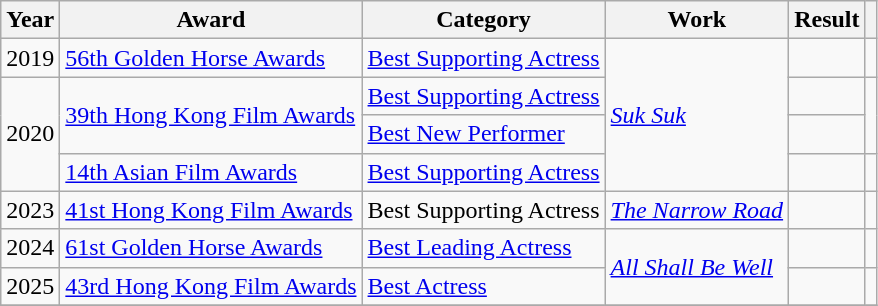<table class="wikitable plainrowheaders">
<tr>
<th>Year</th>
<th>Award</th>
<th>Category</th>
<th>Work</th>
<th>Result</th>
<th></th>
</tr>
<tr>
<td>2019</td>
<td><a href='#'>56th Golden Horse Awards</a></td>
<td><a href='#'>Best Supporting Actress</a></td>
<td rowspan="4"><em><a href='#'>Suk Suk</a></em></td>
<td></td>
<td></td>
</tr>
<tr>
<td rowspan="3">2020</td>
<td rowspan="2"><a href='#'>39th Hong Kong Film Awards</a></td>
<td><a href='#'>Best Supporting Actress</a></td>
<td></td>
<td rowspan="2"></td>
</tr>
<tr>
<td><a href='#'>Best New Performer</a></td>
<td></td>
</tr>
<tr>
<td><a href='#'>14th Asian Film Awards</a></td>
<td><a href='#'>Best Supporting Actress</a></td>
<td></td>
<td></td>
</tr>
<tr>
<td>2023</td>
<td><a href='#'>41st Hong Kong Film Awards</a></td>
<td>Best Supporting Actress</td>
<td><em><a href='#'>The Narrow Road</a></em></td>
<td></td>
<td></td>
</tr>
<tr>
<td>2024</td>
<td><a href='#'>61st Golden Horse Awards</a></td>
<td><a href='#'>Best Leading Actress</a></td>
<td rowspan="2"><em><a href='#'>All Shall Be Well</a></em></td>
<td></td>
<td></td>
</tr>
<tr>
<td>2025</td>
<td><a href='#'>43rd Hong Kong Film Awards</a></td>
<td><a href='#'>Best Actress</a></td>
<td></td>
<td></td>
</tr>
<tr>
</tr>
</table>
